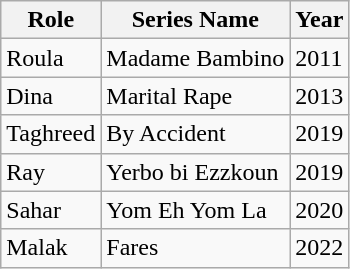<table class="wikitable">
<tr>
<th>Role</th>
<th>Series Name</th>
<th>Year</th>
</tr>
<tr>
<td>Roula</td>
<td>Madame Bambino</td>
<td>2011</td>
</tr>
<tr>
<td>Dina</td>
<td>Marital Rape</td>
<td>2013</td>
</tr>
<tr>
<td>Taghreed</td>
<td>By Accident</td>
<td>2019</td>
</tr>
<tr>
<td>Ray</td>
<td>Yerbo bi Ezzkoun</td>
<td>2019</td>
</tr>
<tr>
<td>Sahar</td>
<td>Yom Eh Yom La</td>
<td>2020</td>
</tr>
<tr>
<td>Malak</td>
<td>Fares</td>
<td>2022</td>
</tr>
</table>
